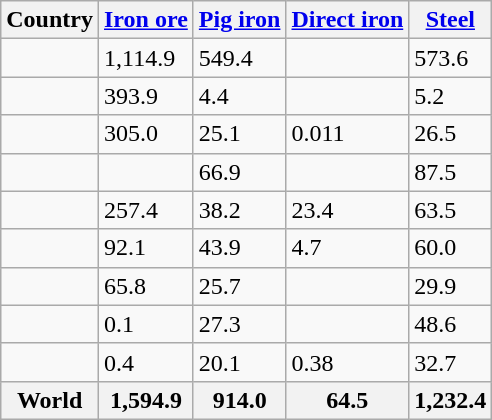<table class="wikitable floatright">
<tr>
<th>Country</th>
<th><a href='#'>Iron ore</a></th>
<th><a href='#'>Pig iron</a></th>
<th><a href='#'>Direct iron</a></th>
<th><a href='#'>Steel</a></th>
</tr>
<tr>
<td></td>
<td>1,114.9</td>
<td>549.4</td>
<td></td>
<td>573.6</td>
</tr>
<tr>
<td></td>
<td>393.9</td>
<td>4.4</td>
<td></td>
<td>5.2</td>
</tr>
<tr>
<td></td>
<td>305.0</td>
<td>25.1</td>
<td>0.011</td>
<td>26.5</td>
</tr>
<tr>
<td></td>
<td></td>
<td>66.9</td>
<td></td>
<td>87.5</td>
</tr>
<tr>
<td></td>
<td>257.4</td>
<td>38.2</td>
<td>23.4</td>
<td>63.5</td>
</tr>
<tr>
<td></td>
<td>92.1</td>
<td>43.9</td>
<td>4.7</td>
<td>60.0</td>
</tr>
<tr>
<td></td>
<td>65.8</td>
<td>25.7</td>
<td></td>
<td>29.9</td>
</tr>
<tr>
<td></td>
<td>0.1</td>
<td>27.3</td>
<td></td>
<td>48.6</td>
</tr>
<tr>
<td></td>
<td>0.4</td>
<td>20.1</td>
<td>0.38</td>
<td>32.7</td>
</tr>
<tr>
<th>World</th>
<th>1,594.9</th>
<th>914.0</th>
<th>64.5</th>
<th>1,232.4</th>
</tr>
</table>
